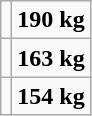<table class="wikitable">
<tr>
<td></td>
<td align=center><strong>190 kg</strong></td>
</tr>
<tr>
<td></td>
<td align=center><strong>163 kg</strong></td>
</tr>
<tr>
<td></td>
<td align=center><strong>154 kg</strong></td>
</tr>
</table>
